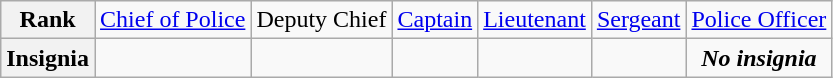<table class="wikitable">
<tr style="text-align:center;">
<th>Rank</th>
<td><a href='#'>Chief of Police</a></td>
<td>Deputy Chief</td>
<td><a href='#'>Captain</a></td>
<td><a href='#'>Lieutenant</a></td>
<td><a href='#'>Sergeant</a></td>
<td><a href='#'>Police Officer</a></td>
</tr>
<tr style="text-align:center;">
<th>Insignia</th>
<td></td>
<td></td>
<td></td>
<td></td>
<td></td>
<td><strong><em>No insignia</em></strong></td>
</tr>
</table>
